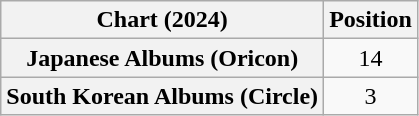<table class="wikitable sortable plainrowheaders" style="text-align:center">
<tr>
<th scope="col">Chart (2024)</th>
<th scope="col">Position</th>
</tr>
<tr>
<th scope="row">Japanese Albums (Oricon)</th>
<td>14</td>
</tr>
<tr>
<th scope="row">South Korean Albums (Circle)</th>
<td>3</td>
</tr>
</table>
